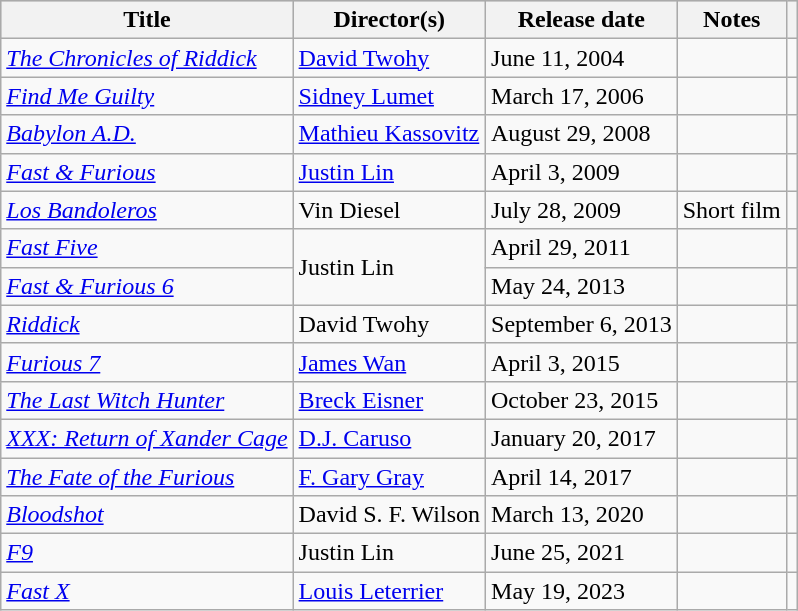<table class="wikitable sortable" style="font-size: 100%;">
<tr style="background:#ccc; text-align:center;">
<th scope="col">Title</th>
<th scope="col">Director(s)</th>
<th scope="col">Release date</th>
<th scope="col" class="unsortable">Notes</th>
<th scope="col" class="unsortable"></th>
</tr>
<tr>
<td><em><a href='#'>The Chronicles of Riddick</a></em></td>
<td><a href='#'>David Twohy</a></td>
<td>June 11, 2004</td>
<td></td>
<td></td>
</tr>
<tr>
<td><em><a href='#'>Find Me Guilty</a></em></td>
<td><a href='#'>Sidney Lumet</a></td>
<td>March 17, 2006</td>
<td></td>
<td></td>
</tr>
<tr>
<td><em><a href='#'>Babylon A.D.</a></em></td>
<td><a href='#'>Mathieu Kassovitz</a></td>
<td>August 29, 2008</td>
<td></td>
<td></td>
</tr>
<tr>
<td><em><a href='#'>Fast & Furious</a></em></td>
<td><a href='#'>Justin Lin</a></td>
<td>April 3, 2009</td>
<td></td>
<td></td>
</tr>
<tr>
<td><em><a href='#'>Los Bandoleros</a></em></td>
<td>Vin Diesel</td>
<td>July 28, 2009</td>
<td>Short film</td>
<td></td>
</tr>
<tr>
<td><em><a href='#'>Fast Five</a></em></td>
<td rowspan="2">Justin Lin</td>
<td>April 29, 2011</td>
<td></td>
<td></td>
</tr>
<tr>
<td><em><a href='#'>Fast & Furious 6</a></em></td>
<td>May 24, 2013</td>
<td></td>
<td></td>
</tr>
<tr>
<td><em><a href='#'>Riddick</a></em></td>
<td>David Twohy</td>
<td>September 6, 2013</td>
<td></td>
<td></td>
</tr>
<tr>
<td><em><a href='#'>Furious 7</a></em></td>
<td><a href='#'>James Wan</a></td>
<td>April 3, 2015</td>
<td></td>
<td></td>
</tr>
<tr>
<td><em><a href='#'>The Last Witch Hunter</a></em></td>
<td><a href='#'>Breck Eisner</a></td>
<td>October 23, 2015</td>
<td></td>
<td></td>
</tr>
<tr>
<td><em><a href='#'>XXX: Return of Xander Cage</a></em></td>
<td><a href='#'>D.J. Caruso</a></td>
<td>January 20, 2017</td>
<td></td>
<td></td>
</tr>
<tr>
<td><em><a href='#'>The Fate of the Furious</a></em></td>
<td><a href='#'>F. Gary Gray</a></td>
<td>April 14, 2017</td>
<td></td>
<td></td>
</tr>
<tr>
<td><em><a href='#'>Bloodshot</a></em></td>
<td>David S. F. Wilson</td>
<td>March 13, 2020</td>
<td></td>
<td></td>
</tr>
<tr>
<td><em><a href='#'>F9</a></em></td>
<td>Justin Lin</td>
<td>June 25, 2021</td>
<td></td>
<td></td>
</tr>
<tr>
<td><em><a href='#'>Fast X</a></em></td>
<td rowspan="2"><a href='#'>Louis Leterrier</a></td>
<td>May 19, 2023</td>
<td></td>
<td></td>
</tr>
</table>
